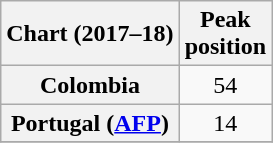<table class="wikitable sortable plainrowheaders" style="text-align:center">
<tr>
<th scope="col">Chart (2017–18)</th>
<th scope="col">Peak<br>position</th>
</tr>
<tr>
<th scope="row">Colombia</th>
<td>54</td>
</tr>
<tr>
<th scope="row">Portugal (<a href='#'>AFP</a>)</th>
<td>14</td>
</tr>
<tr>
</tr>
</table>
